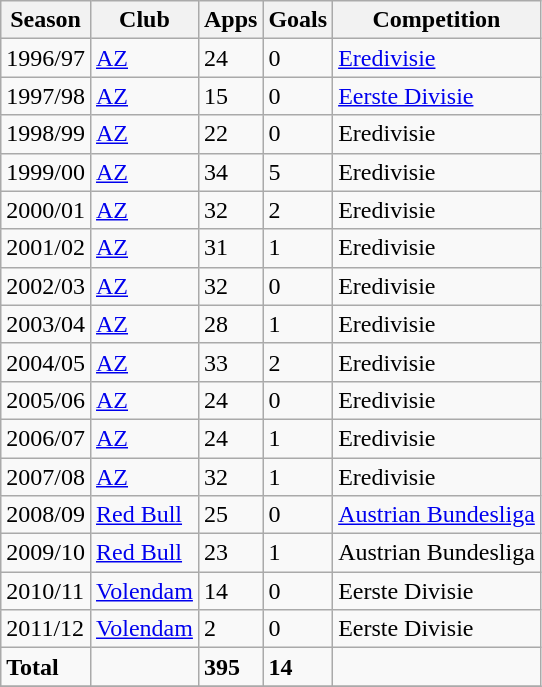<table class="wikitable">
<tr>
<th>Season</th>
<th>Club</th>
<th>Apps</th>
<th>Goals</th>
<th>Competition</th>
</tr>
<tr>
<td>1996/97</td>
<td><a href='#'>AZ</a></td>
<td>24</td>
<td>0</td>
<td><a href='#'>Eredivisie</a></td>
</tr>
<tr>
<td>1997/98</td>
<td><a href='#'>AZ</a></td>
<td>15</td>
<td>0</td>
<td><a href='#'>Eerste Divisie</a></td>
</tr>
<tr>
<td>1998/99</td>
<td><a href='#'>AZ</a></td>
<td>22</td>
<td>0</td>
<td>Eredivisie</td>
</tr>
<tr>
<td>1999/00</td>
<td><a href='#'>AZ</a></td>
<td>34</td>
<td>5</td>
<td>Eredivisie</td>
</tr>
<tr>
<td>2000/01</td>
<td><a href='#'>AZ</a></td>
<td>32</td>
<td>2</td>
<td>Eredivisie</td>
</tr>
<tr>
<td>2001/02</td>
<td><a href='#'>AZ</a></td>
<td>31</td>
<td>1</td>
<td>Eredivisie</td>
</tr>
<tr>
<td>2002/03</td>
<td><a href='#'>AZ</a></td>
<td>32</td>
<td>0</td>
<td>Eredivisie</td>
</tr>
<tr>
<td>2003/04</td>
<td><a href='#'>AZ</a></td>
<td>28</td>
<td>1</td>
<td>Eredivisie</td>
</tr>
<tr>
<td>2004/05</td>
<td><a href='#'>AZ</a></td>
<td>33</td>
<td>2</td>
<td>Eredivisie</td>
</tr>
<tr>
<td>2005/06</td>
<td><a href='#'>AZ</a></td>
<td>24</td>
<td>0</td>
<td>Eredivisie</td>
</tr>
<tr>
<td>2006/07</td>
<td><a href='#'>AZ</a></td>
<td>24</td>
<td>1</td>
<td>Eredivisie</td>
</tr>
<tr>
<td>2007/08</td>
<td><a href='#'>AZ</a></td>
<td>32</td>
<td>1</td>
<td>Eredivisie</td>
</tr>
<tr>
<td>2008/09</td>
<td><a href='#'>Red Bull</a></td>
<td>25</td>
<td>0</td>
<td><a href='#'>Austrian Bundesliga</a></td>
</tr>
<tr>
<td>2009/10</td>
<td><a href='#'>Red Bull</a></td>
<td>23</td>
<td>1</td>
<td>Austrian Bundesliga</td>
</tr>
<tr>
<td>2010/11</td>
<td><a href='#'>Volendam</a></td>
<td>14</td>
<td>0</td>
<td>Eerste Divisie</td>
</tr>
<tr>
<td>2011/12</td>
<td><a href='#'>Volendam</a></td>
<td>2</td>
<td>0</td>
<td>Eerste Divisie</td>
</tr>
<tr>
<td><strong>Total</strong></td>
<td></td>
<td><strong>395</strong></td>
<td><strong>14</strong></td>
<td></td>
</tr>
<tr>
</tr>
</table>
